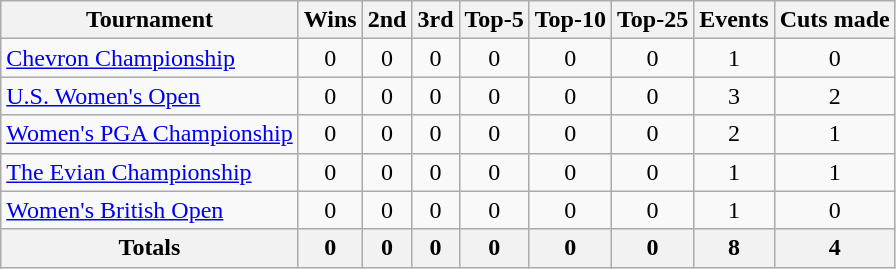<table class=wikitable style=text-align:center>
<tr>
<th>Tournament</th>
<th>Wins</th>
<th>2nd</th>
<th>3rd</th>
<th>Top-5</th>
<th>Top-10</th>
<th>Top-25</th>
<th>Events</th>
<th>Cuts made</th>
</tr>
<tr>
<td align=left><a href='#'>Chevron Championship</a></td>
<td>0</td>
<td>0</td>
<td>0</td>
<td>0</td>
<td>0</td>
<td>0</td>
<td>1</td>
<td>0</td>
</tr>
<tr>
<td align=left><a href='#'>U.S. Women's Open</a></td>
<td>0</td>
<td>0</td>
<td>0</td>
<td>0</td>
<td>0</td>
<td>0</td>
<td>3</td>
<td>2</td>
</tr>
<tr>
<td align=left><a href='#'>Women's PGA Championship</a></td>
<td>0</td>
<td>0</td>
<td>0</td>
<td>0</td>
<td>0</td>
<td>0</td>
<td>2</td>
<td>1</td>
</tr>
<tr>
<td align=left><a href='#'>The Evian Championship</a></td>
<td>0</td>
<td>0</td>
<td>0</td>
<td>0</td>
<td>0</td>
<td>0</td>
<td>1</td>
<td>1</td>
</tr>
<tr>
<td align=left><a href='#'>Women's British Open</a></td>
<td>0</td>
<td>0</td>
<td>0</td>
<td>0</td>
<td>0</td>
<td>0</td>
<td>1</td>
<td>0</td>
</tr>
<tr>
<th>Totals</th>
<th>0</th>
<th>0</th>
<th>0</th>
<th>0</th>
<th>0</th>
<th>0</th>
<th>8</th>
<th>4</th>
</tr>
</table>
